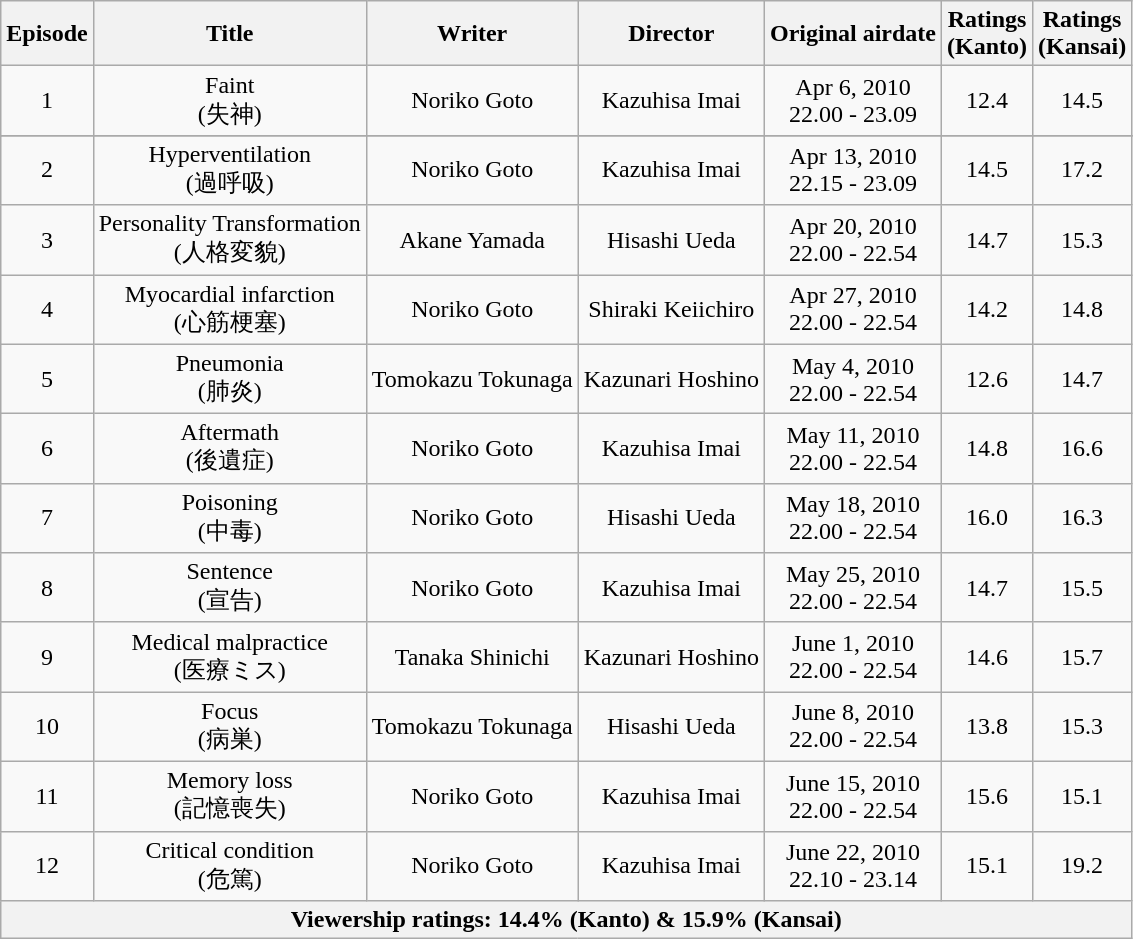<table class="wikitable" style="text-align:center">
<tr>
<th>Episode</th>
<th>Title</th>
<th>Writer</th>
<th>Director</th>
<th>Original airdate</th>
<th>Ratings<br>(Kanto)</th>
<th>Ratings<br>(Kansai)</th>
</tr>
<tr>
<td>1</td>
<td>Faint<br>(失神)</td>
<td>Noriko Goto</td>
<td>Kazuhisa Imai</td>
<td>Apr 6, 2010<br>22.00 - 23.09</td>
<td><span>12.4</span></td>
<td><span>14.5</span></td>
</tr>
<tr>
</tr>
<tr>
<td>2</td>
<td>Hyperventilation<br>(過呼吸)</td>
<td>Noriko Goto</td>
<td>Kazuhisa Imai</td>
<td>Apr 13, 2010<br>22.15 - 23.09</td>
<td>14.5</td>
<td>17.2</td>
</tr>
<tr>
<td>3</td>
<td>Personality Transformation<br>(人格変貌)</td>
<td>Akane Yamada</td>
<td>Hisashi Ueda</td>
<td>Apr 20, 2010<br>22.00 - 22.54</td>
<td>14.7</td>
<td>15.3</td>
</tr>
<tr>
<td>4</td>
<td>Myocardial infarction<br>(心筋梗塞)</td>
<td>Noriko Goto</td>
<td>Shiraki Keiichiro</td>
<td>Apr 27, 2010<br>22.00 - 22.54</td>
<td>14.2</td>
<td>14.8</td>
</tr>
<tr>
<td>5</td>
<td>Pneumonia<br>(肺炎)</td>
<td>Tomokazu Tokunaga</td>
<td>Kazunari Hoshino</td>
<td>May 4, 2010<br>22.00 - 22.54</td>
<td>12.6</td>
<td>14.7</td>
</tr>
<tr>
<td>6</td>
<td>Aftermath<br>(後遺症)</td>
<td>Noriko Goto</td>
<td>Kazuhisa Imai</td>
<td>May 11, 2010<br>22.00 - 22.54</td>
<td>14.8</td>
<td>16.6</td>
</tr>
<tr>
<td>7</td>
<td>Poisoning<br>(中毒)</td>
<td>Noriko Goto</td>
<td>Hisashi Ueda</td>
<td>May 18, 2010<br>22.00 - 22.54</td>
<td><span>16.0</span></td>
<td>16.3</td>
</tr>
<tr>
<td>8</td>
<td>Sentence<br>(宣告)</td>
<td>Noriko Goto</td>
<td>Kazuhisa Imai</td>
<td>May 25, 2010<br>22.00 - 22.54</td>
<td>14.7</td>
<td>15.5</td>
</tr>
<tr>
<td>9</td>
<td>Medical malpractice<br>(医療ミス)</td>
<td>Tanaka Shinichi</td>
<td>Kazunari Hoshino</td>
<td>June 1, 2010<br>22.00 - 22.54</td>
<td>14.6</td>
<td>15.7</td>
</tr>
<tr>
<td>10</td>
<td>Focus<br>(病巣)</td>
<td>Tomokazu Tokunaga</td>
<td>Hisashi Ueda</td>
<td>June 8, 2010<br>22.00 - 22.54</td>
<td>13.8</td>
<td>15.3</td>
</tr>
<tr>
<td>11</td>
<td>Memory loss<br>(記憶喪失)</td>
<td>Noriko Goto</td>
<td>Kazuhisa Imai</td>
<td>June 15, 2010<br>22.00 - 22.54</td>
<td>15.6</td>
<td>15.1</td>
</tr>
<tr>
<td>12</td>
<td>Critical condition<br>(危篤)</td>
<td>Noriko Goto</td>
<td>Kazuhisa Imai</td>
<td>June 22, 2010<br>22.10 - 23.14</td>
<td>15.1</td>
<td><span>19.2</span></td>
</tr>
<tr>
<th colspan="7">Viewership ratings: 14.4% (Kanto) & 15.9% (Kansai)</th>
</tr>
</table>
